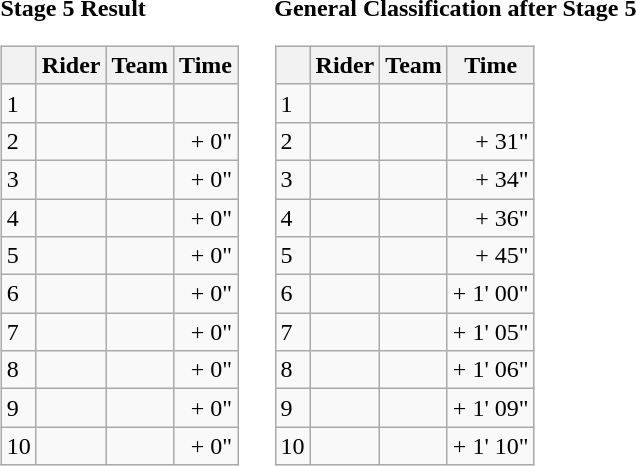<table>
<tr>
<td><strong>Stage 5 Result</strong><br><table class="wikitable">
<tr>
<th></th>
<th>Rider</th>
<th>Team</th>
<th>Time</th>
</tr>
<tr>
<td>1</td>
<td></td>
<td></td>
<td align="right"></td>
</tr>
<tr>
<td>2</td>
<td></td>
<td></td>
<td align="right">+ 0"</td>
</tr>
<tr>
<td>3</td>
<td></td>
<td></td>
<td align="right">+ 0"</td>
</tr>
<tr>
<td>4</td>
<td></td>
<td></td>
<td align="right">+ 0"</td>
</tr>
<tr>
<td>5</td>
<td></td>
<td></td>
<td align="right">+ 0"</td>
</tr>
<tr>
<td>6</td>
<td></td>
<td></td>
<td align="right">+ 0"</td>
</tr>
<tr>
<td>7</td>
<td></td>
<td></td>
<td align="right">+ 0"</td>
</tr>
<tr>
<td>8</td>
<td></td>
<td></td>
<td align="right">+ 0"</td>
</tr>
<tr>
<td>9</td>
<td></td>
<td></td>
<td align="right">+ 0"</td>
</tr>
<tr>
<td>10</td>
<td></td>
<td></td>
<td align="right">+ 0"</td>
</tr>
</table>
</td>
<td></td>
<td><strong>General Classification after Stage 5</strong><br><table class="wikitable">
<tr>
<th></th>
<th>Rider</th>
<th>Team</th>
<th>Time</th>
</tr>
<tr>
<td>1</td>
<td> </td>
<td></td>
<td align="right"></td>
</tr>
<tr>
<td>2</td>
<td></td>
<td></td>
<td align="right">+ 31"</td>
</tr>
<tr>
<td>3</td>
<td></td>
<td></td>
<td align="right">+ 34"</td>
</tr>
<tr>
<td>4</td>
<td></td>
<td></td>
<td align="right">+ 36"</td>
</tr>
<tr>
<td>5</td>
<td></td>
<td></td>
<td align="right">+ 45"</td>
</tr>
<tr>
<td>6</td>
<td></td>
<td></td>
<td align="right">+ 1' 00"</td>
</tr>
<tr>
<td>7</td>
<td></td>
<td></td>
<td align="right">+ 1' 05"</td>
</tr>
<tr>
<td>8</td>
<td></td>
<td></td>
<td align="right">+ 1' 06"</td>
</tr>
<tr>
<td>9</td>
<td> </td>
<td></td>
<td align="right">+ 1' 09"</td>
</tr>
<tr>
<td>10</td>
<td></td>
<td></td>
<td align="right">+ 1' 10"</td>
</tr>
</table>
</td>
</tr>
</table>
